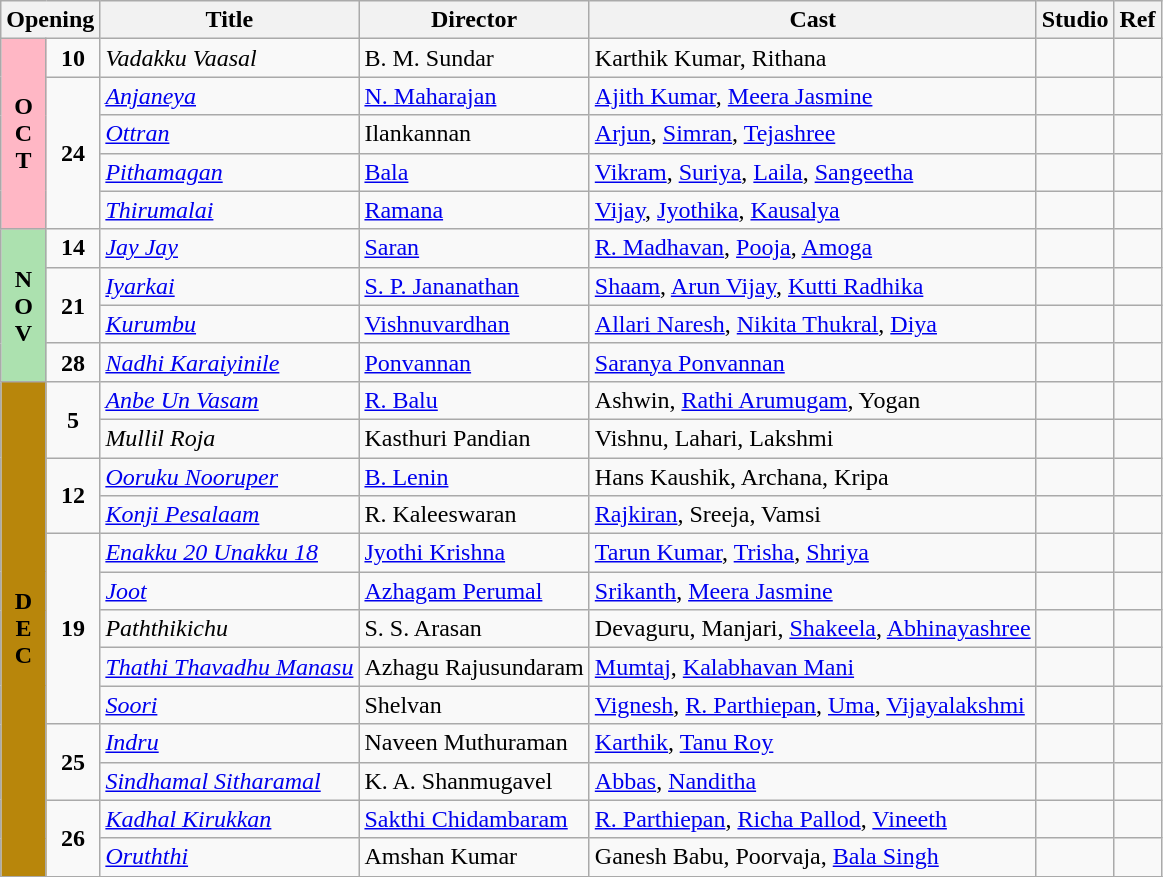<table class="wikitable">
<tr>
<th colspan="2">Opening</th>
<th>Title</th>
<th>Director</th>
<th>Cast</th>
<th>Studio</th>
<th>Ref</th>
</tr>
<tr October!>
<td rowspan="5" valign="center" align="center" style="background:#FFB7C5; textcolor:#000;"><strong>O<br>C<br>T</strong></td>
<td rowspan="1" align="center"><strong>10</strong></td>
<td><em>Vadakku Vaasal</em></td>
<td>B. M. Sundar</td>
<td>Karthik Kumar, Rithana</td>
<td></td>
<td></td>
</tr>
<tr>
<td rowspan="4" align="center"><strong>24</strong></td>
<td><em><a href='#'>Anjaneya</a></em></td>
<td><a href='#'>N. Maharajan</a></td>
<td><a href='#'>Ajith Kumar</a>, <a href='#'>Meera Jasmine</a></td>
<td></td>
<td></td>
</tr>
<tr>
<td><em><a href='#'>Ottran</a></em></td>
<td>Ilankannan</td>
<td><a href='#'>Arjun</a>, <a href='#'>Simran</a>, <a href='#'>Tejashree</a></td>
<td></td>
<td></td>
</tr>
<tr>
<td><em><a href='#'>Pithamagan</a></em></td>
<td><a href='#'>Bala</a></td>
<td><a href='#'>Vikram</a>, <a href='#'>Suriya</a>, <a href='#'>Laila</a>, <a href='#'>Sangeetha</a></td>
<td></td>
<td></td>
</tr>
<tr>
<td><em><a href='#'>Thirumalai</a></em></td>
<td><a href='#'>Ramana</a></td>
<td><a href='#'>Vijay</a>, <a href='#'>Jyothika</a>, <a href='#'>Kausalya</a></td>
<td></td>
<td></td>
</tr>
<tr November!>
<td rowspan="4" valign="center" align="center" style="background:#ACE1AF; textcolor:#000;"><strong>N<br>O<br>V</strong></td>
<td rowspan="1" align="center"><strong>14</strong></td>
<td><em><a href='#'>Jay Jay</a></em></td>
<td><a href='#'>Saran</a></td>
<td><a href='#'>R. Madhavan</a>, <a href='#'>Pooja</a>, <a href='#'>Amoga</a></td>
<td></td>
<td></td>
</tr>
<tr>
<td rowspan="2" align="center"><strong>21</strong></td>
<td><em><a href='#'>Iyarkai</a></em></td>
<td><a href='#'>S. P. Jananathan</a></td>
<td><a href='#'>Shaam</a>, <a href='#'>Arun Vijay</a>, <a href='#'>Kutti Radhika</a></td>
<td></td>
<td></td>
</tr>
<tr>
<td><em><a href='#'>Kurumbu</a></em></td>
<td><a href='#'>Vishnuvardhan</a></td>
<td><a href='#'>Allari Naresh</a>, <a href='#'>Nikita Thukral</a>, <a href='#'>Diya</a></td>
<td></td>
<td></td>
</tr>
<tr>
<td rowspan="1" align="center"><strong>28</strong></td>
<td><em><a href='#'>Nadhi Karaiyinile</a></em></td>
<td><a href='#'>Ponvannan</a></td>
<td><a href='#'>Saranya Ponvannan</a></td>
<td></td>
<td></td>
</tr>
<tr December!>
<td rowspan="13" valign="center" align="center" style="background:#B8860B; textcolor:#000;"><strong>D<br>E<br>C</strong></td>
<td rowspan="2" align="center"><strong>5</strong></td>
<td><em><a href='#'>Anbe Un Vasam</a></em></td>
<td><a href='#'>R. Balu</a></td>
<td>Ashwin, <a href='#'>Rathi Arumugam</a>, Yogan</td>
<td></td>
<td></td>
</tr>
<tr>
<td><em>Mullil Roja</em></td>
<td>Kasthuri Pandian</td>
<td>Vishnu, Lahari, Lakshmi</td>
<td></td>
<td></td>
</tr>
<tr>
<td rowspan="2" align="center"><strong>12</strong></td>
<td><em><a href='#'>Ooruku Nooruper</a></em></td>
<td><a href='#'>B. Lenin</a></td>
<td>Hans Kaushik, Archana, Kripa</td>
<td></td>
<td></td>
</tr>
<tr>
<td><em><a href='#'>Konji Pesalaam</a></em></td>
<td>R. Kaleeswaran</td>
<td><a href='#'>Rajkiran</a>, Sreeja, Vamsi</td>
<td></td>
<td></td>
</tr>
<tr>
<td rowspan="5" align="center"><strong>19</strong></td>
<td><em><a href='#'>Enakku 20 Unakku 18</a></em></td>
<td><a href='#'>Jyothi Krishna</a></td>
<td><a href='#'>Tarun Kumar</a>, <a href='#'>Trisha</a>, <a href='#'>Shriya</a></td>
<td></td>
<td></td>
</tr>
<tr>
<td><em><a href='#'>Joot</a></em></td>
<td><a href='#'>Azhagam Perumal</a></td>
<td><a href='#'>Srikanth</a>, <a href='#'>Meera Jasmine</a></td>
<td></td>
<td></td>
</tr>
<tr>
<td><em>Paththikichu</em></td>
<td>S. S. Arasan</td>
<td>Devaguru, Manjari, <a href='#'>Shakeela</a>, <a href='#'>Abhinayashree</a></td>
<td></td>
<td></td>
</tr>
<tr>
<td><em><a href='#'>Thathi Thavadhu Manasu</a></em></td>
<td>Azhagu Rajusundaram</td>
<td><a href='#'>Mumtaj</a>, <a href='#'>Kalabhavan Mani</a></td>
<td></td>
<td></td>
</tr>
<tr>
<td><em><a href='#'>Soori</a></em></td>
<td>Shelvan</td>
<td><a href='#'>Vignesh</a>, <a href='#'>R. Parthiepan</a>, <a href='#'>Uma</a>, <a href='#'>Vijayalakshmi</a></td>
<td></td>
<td></td>
</tr>
<tr>
<td rowspan="2" align="center"><strong>25</strong></td>
<td><em><a href='#'>Indru</a></em></td>
<td>Naveen Muthuraman</td>
<td><a href='#'>Karthik</a>, <a href='#'>Tanu Roy</a></td>
<td></td>
<td></td>
</tr>
<tr>
<td><em><a href='#'>Sindhamal Sitharamal</a></em></td>
<td>K. A. Shanmugavel</td>
<td><a href='#'>Abbas</a>, <a href='#'>Nanditha</a></td>
<td></td>
<td></td>
</tr>
<tr>
<td rowspan="2" align="center"><strong>26</strong></td>
<td><em><a href='#'>Kadhal Kirukkan</a></em></td>
<td><a href='#'>Sakthi Chidambaram</a></td>
<td><a href='#'>R. Parthiepan</a>, <a href='#'>Richa Pallod</a>, <a href='#'>Vineeth</a></td>
<td></td>
<td></td>
</tr>
<tr>
<td><em><a href='#'>Oruththi</a></em></td>
<td>Amshan Kumar</td>
<td>Ganesh Babu, Poorvaja, <a href='#'>Bala Singh</a></td>
<td></td>
<td></td>
</tr>
<tr>
</tr>
</table>
